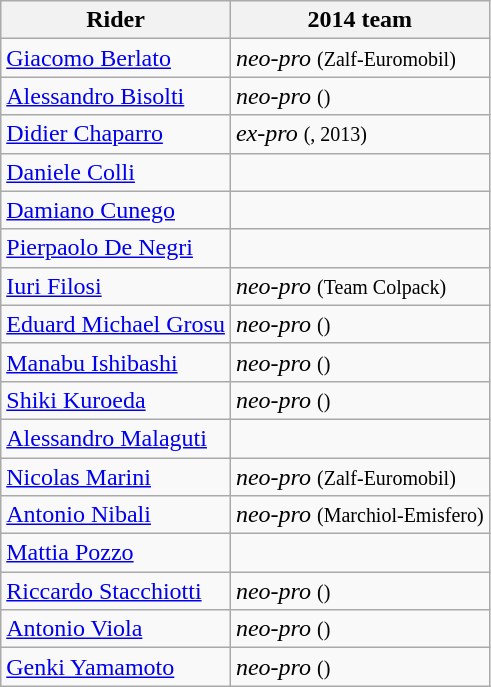<table class="wikitable">
<tr>
<th>Rider</th>
<th>2014 team</th>
</tr>
<tr>
<td><a href='#'>Giacomo Berlato</a></td>
<td><em>neo-pro</em> <small>(Zalf-Euromobil)</small></td>
</tr>
<tr>
<td><a href='#'>Alessandro Bisolti</a></td>
<td><em>neo-pro</em> <small>()</small></td>
</tr>
<tr>
<td><a href='#'>Didier Chaparro</a></td>
<td><em>ex-pro</em> <small>(, 2013)</small></td>
</tr>
<tr>
<td><a href='#'>Daniele Colli</a></td>
<td></td>
</tr>
<tr>
<td><a href='#'>Damiano Cunego</a></td>
<td></td>
</tr>
<tr>
<td><a href='#'>Pierpaolo De Negri</a></td>
<td></td>
</tr>
<tr>
<td><a href='#'>Iuri Filosi</a></td>
<td><em>neo-pro</em> <small>(Team Colpack)</small></td>
</tr>
<tr>
<td><a href='#'>Eduard Michael Grosu</a></td>
<td><em>neo-pro</em> <small>()</small></td>
</tr>
<tr>
<td><a href='#'>Manabu Ishibashi</a></td>
<td><em>neo-pro</em> <small>()</small></td>
</tr>
<tr>
<td><a href='#'>Shiki Kuroeda</a></td>
<td><em>neo-pro</em> <small>()</small></td>
</tr>
<tr>
<td><a href='#'>Alessandro Malaguti</a></td>
<td></td>
</tr>
<tr>
<td><a href='#'>Nicolas Marini</a></td>
<td><em>neo-pro</em> <small>(Zalf-Euromobil)</small></td>
</tr>
<tr>
<td><a href='#'>Antonio Nibali</a></td>
<td><em>neo-pro</em> <small>(Marchiol-Emisfero)</small></td>
</tr>
<tr>
<td><a href='#'>Mattia Pozzo</a></td>
<td></td>
</tr>
<tr>
<td><a href='#'>Riccardo Stacchiotti</a></td>
<td><em>neo-pro</em> <small>()</small></td>
</tr>
<tr>
<td><a href='#'>Antonio Viola</a></td>
<td><em>neo-pro</em> <small>()</small></td>
</tr>
<tr>
<td><a href='#'>Genki Yamamoto</a></td>
<td><em>neo-pro</em> <small>()</small></td>
</tr>
</table>
